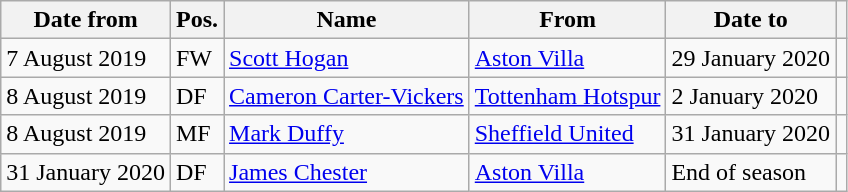<table class="wikitable">
<tr>
<th>Date from</th>
<th>Pos.</th>
<th>Name</th>
<th>From</th>
<th>Date to</th>
<th></th>
</tr>
<tr>
<td>7 August 2019</td>
<td>FW</td>
<td> <a href='#'>Scott Hogan</a></td>
<td> <a href='#'>Aston Villa</a></td>
<td>29 January 2020</td>
<td></td>
</tr>
<tr>
<td>8 August 2019</td>
<td>DF</td>
<td> <a href='#'>Cameron Carter-Vickers</a></td>
<td> <a href='#'>Tottenham Hotspur</a></td>
<td>2 January 2020</td>
<td></td>
</tr>
<tr>
<td>8 August 2019</td>
<td>MF</td>
<td> <a href='#'>Mark Duffy</a></td>
<td> <a href='#'>Sheffield United</a></td>
<td>31 January 2020</td>
<td></td>
</tr>
<tr>
<td>31 January 2020</td>
<td>DF</td>
<td> <a href='#'>James Chester</a></td>
<td> <a href='#'>Aston Villa</a></td>
<td>End of season</td>
<td></td>
</tr>
</table>
